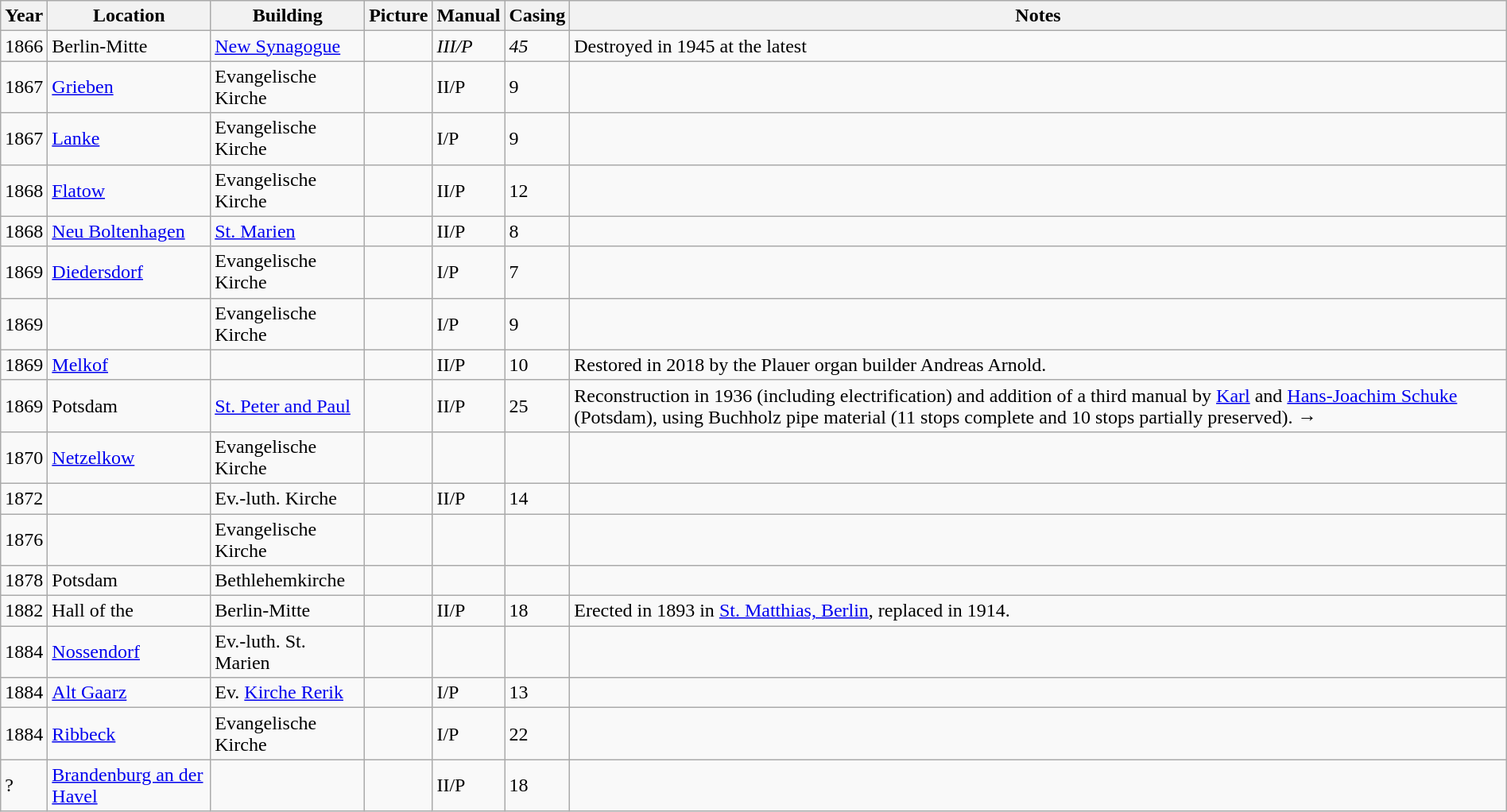<table class="wikitable sortable" width="100%">
<tr class="hintergrundfarbe5">
<th>Year</th>
<th>Location</th>
<th>Building</th>
<th class=unsortable>Picture</th>
<th>Manual</th>
<th>Casing</th>
<th class="unsortable">Notes</th>
</tr>
<tr>
<td>1866</td>
<td>Berlin-Mitte</td>
<td><a href='#'>New Synagogue</a></td>
<td></td>
<td><em>III/P</em></td>
<td><em>45</em></td>
<td>Destroyed in 1945 at the latest</td>
</tr>
<tr>
<td>1867</td>
<td><a href='#'>Grieben</a></td>
<td>Evangelische Kirche</td>
<td></td>
<td>II/P</td>
<td>9</td>
<td></td>
</tr>
<tr>
<td>1867</td>
<td><a href='#'>Lanke</a></td>
<td>Evangelische Kirche</td>
<td></td>
<td>I/P</td>
<td>9</td>
<td></td>
</tr>
<tr>
<td>1868</td>
<td><a href='#'>Flatow</a></td>
<td>Evangelische Kirche</td>
<td></td>
<td>II/P</td>
<td>12</td>
<td></td>
</tr>
<tr>
<td>1868</td>
<td><a href='#'>Neu Boltenhagen</a></td>
<td><a href='#'>St. Marien</a></td>
<td></td>
<td>II/P</td>
<td>8</td>
<td></td>
</tr>
<tr>
<td>1869</td>
<td><a href='#'>Diedersdorf</a></td>
<td>Evangelische Kirche</td>
<td></td>
<td>I/P</td>
<td>7</td>
<td></td>
</tr>
<tr>
<td>1869</td>
<td></td>
<td>Evangelische Kirche</td>
<td></td>
<td>I/P</td>
<td>9</td>
<td></td>
</tr>
<tr>
<td>1869</td>
<td><a href='#'>Melkof</a></td>
<td></td>
<td></td>
<td>II/P</td>
<td>10</td>
<td>Restored in 2018 by the Plauer organ builder Andreas Arnold.</td>
</tr>
<tr>
<td>1869</td>
<td>Potsdam</td>
<td><a href='#'>St. Peter and Paul</a></td>
<td></td>
<td>II/P</td>
<td>25</td>
<td>Reconstruction in 1936 (including electrification) and addition of a third manual by <a href='#'>Karl</a> and <a href='#'>Hans-Joachim Schuke</a> (Potsdam), using Buchholz pipe material (11 stops complete and 10 stops partially preserved). →</td>
</tr>
<tr>
<td>1870</td>
<td><a href='#'>Netzelkow</a></td>
<td>Evangelische Kirche</td>
<td></td>
<td></td>
<td></td>
<td></td>
</tr>
<tr>
<td>1872</td>
<td></td>
<td>Ev.-luth. Kirche</td>
<td></td>
<td>II/P</td>
<td>14</td>
<td></td>
</tr>
<tr>
<td>1876</td>
<td></td>
<td>Evangelische Kirche</td>
<td></td>
<td></td>
<td></td>
<td></td>
</tr>
<tr>
<td>1878</td>
<td>Potsdam</td>
<td>Bethlehemkirche</td>
<td></td>
<td></td>
<td></td>
<td></td>
</tr>
<tr>
<td>1882</td>
<td>Hall of the </td>
<td>Berlin-Mitte</td>
<td></td>
<td>II/P</td>
<td>18</td>
<td>Erected in 1893 in <a href='#'>St. Matthias, Berlin</a>, replaced in 1914.</td>
</tr>
<tr>
<td>1884</td>
<td><a href='#'>Nossendorf</a></td>
<td>Ev.-luth. St. Marien</td>
<td></td>
<td></td>
<td></td>
<td></td>
</tr>
<tr>
<td>1884</td>
<td><a href='#'>Alt Gaarz</a></td>
<td>Ev. <a href='#'>Kirche Rerik</a></td>
<td></td>
<td>I/P</td>
<td>13</td>
<td></td>
</tr>
<tr>
<td>1884</td>
<td><a href='#'>Ribbeck</a></td>
<td>Evangelische Kirche</td>
<td></td>
<td>I/P</td>
<td>22</td>
<td></td>
</tr>
<tr>
<td>?</td>
<td><a href='#'>Brandenburg an der Havel</a></td>
<td></td>
<td></td>
<td>II/P</td>
<td>18</td>
<td></td>
</tr>
</table>
